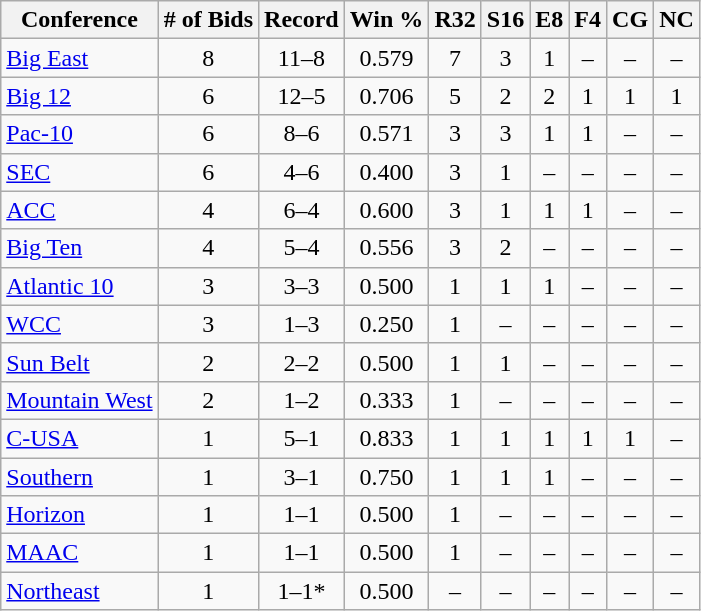<table class="wikitable sortable">
<tr>
<th>Conference</th>
<th># of Bids</th>
<th>Record</th>
<th>Win %</th>
<th>R32</th>
<th>S16</th>
<th>E8</th>
<th>F4</th>
<th>CG</th>
<th>NC</th>
</tr>
<tr style="text-align:center;">
<td align="left"><a href='#'>Big East</a></td>
<td>8</td>
<td>11–8</td>
<td>0.579</td>
<td>7</td>
<td>3</td>
<td>1</td>
<td>–</td>
<td>–</td>
<td>–</td>
</tr>
<tr style="text-align:center;">
<td align="left"><a href='#'>Big 12</a></td>
<td>6</td>
<td>12–5</td>
<td>0.706</td>
<td>5</td>
<td>2</td>
<td>2</td>
<td>1</td>
<td>1</td>
<td>1</td>
</tr>
<tr style="text-align:center;">
<td align="left"><a href='#'>Pac-10</a></td>
<td>6</td>
<td>8–6</td>
<td>0.571</td>
<td>3</td>
<td>3</td>
<td>1</td>
<td>1</td>
<td>–</td>
<td>–</td>
</tr>
<tr style="text-align:center;">
<td align="left"><a href='#'>SEC</a></td>
<td>6</td>
<td>4–6</td>
<td>0.400</td>
<td>3</td>
<td>1</td>
<td>–</td>
<td>–</td>
<td>–</td>
<td>–</td>
</tr>
<tr style="text-align:center;">
<td align="left"><a href='#'>ACC</a></td>
<td>4</td>
<td>6–4</td>
<td>0.600</td>
<td>3</td>
<td>1</td>
<td>1</td>
<td>1</td>
<td>–</td>
<td>–</td>
</tr>
<tr style="text-align:center;">
<td align="left"><a href='#'>Big Ten</a></td>
<td>4</td>
<td>5–4</td>
<td>0.556</td>
<td>3</td>
<td>2</td>
<td>–</td>
<td>–</td>
<td>–</td>
<td>–</td>
</tr>
<tr style="text-align:center;">
<td align="left"><a href='#'>Atlantic 10</a></td>
<td>3</td>
<td>3–3</td>
<td>0.500</td>
<td>1</td>
<td>1</td>
<td>1</td>
<td>–</td>
<td>–</td>
<td>–</td>
</tr>
<tr style="text-align:center;">
<td align="left"><a href='#'>WCC</a></td>
<td>3</td>
<td>1–3</td>
<td>0.250</td>
<td>1</td>
<td>–</td>
<td>–</td>
<td>–</td>
<td>–</td>
<td>–</td>
</tr>
<tr style="text-align:center;">
<td align="left"><a href='#'>Sun Belt</a></td>
<td>2</td>
<td>2–2</td>
<td>0.500</td>
<td>1</td>
<td>1</td>
<td>–</td>
<td>–</td>
<td>–</td>
<td>–</td>
</tr>
<tr style="text-align:center;">
<td align="left"><a href='#'>Mountain West</a></td>
<td>2</td>
<td>1–2</td>
<td>0.333</td>
<td>1</td>
<td>–</td>
<td>–</td>
<td>–</td>
<td>–</td>
<td>–</td>
</tr>
<tr style="text-align:center;">
<td align="left"><a href='#'>C-USA</a></td>
<td>1</td>
<td>5–1</td>
<td>0.833</td>
<td>1</td>
<td>1</td>
<td>1</td>
<td>1</td>
<td>1</td>
<td>–</td>
</tr>
<tr style="text-align:center;">
<td align="left"><a href='#'>Southern</a></td>
<td>1</td>
<td>3–1</td>
<td>0.750</td>
<td>1</td>
<td>1</td>
<td>1</td>
<td>–</td>
<td>–</td>
<td>–</td>
</tr>
<tr style="text-align:center;">
<td align="left"><a href='#'>Horizon</a></td>
<td>1</td>
<td>1–1</td>
<td>0.500</td>
<td>1</td>
<td>–</td>
<td>–</td>
<td>–</td>
<td>–</td>
<td>–</td>
</tr>
<tr style="text-align:center;">
<td align="left"><a href='#'>MAAC</a></td>
<td>1</td>
<td>1–1</td>
<td>0.500</td>
<td>1</td>
<td>–</td>
<td>–</td>
<td>–</td>
<td>–</td>
<td>–</td>
</tr>
<tr style="text-align:center;">
<td align="left"><a href='#'>Northeast</a></td>
<td>1</td>
<td>1–1*</td>
<td>0.500</td>
<td>–</td>
<td>–</td>
<td>–</td>
<td>–</td>
<td>–</td>
<td>–</td>
</tr>
</table>
